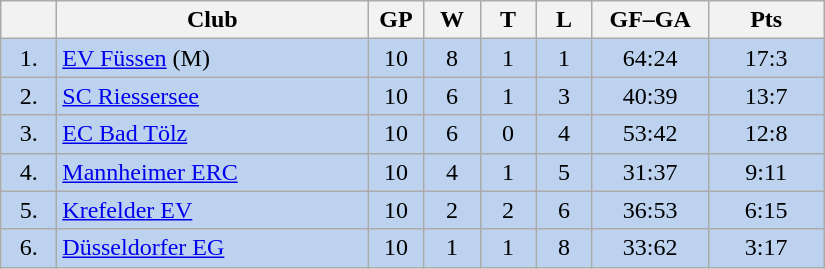<table class="wikitable">
<tr>
<th width="30"></th>
<th width="200">Club</th>
<th width="30">GP</th>
<th width="30">W</th>
<th width="30">T</th>
<th width="30">L</th>
<th width="70">GF–GA</th>
<th width="70">Pts</th>
</tr>
<tr bgcolor="#BCD2EE" align="center">
<td>1.</td>
<td align="left"><a href='#'>EV Füssen</a> (M)</td>
<td>10</td>
<td>8</td>
<td>1</td>
<td>1</td>
<td>64:24</td>
<td>17:3</td>
</tr>
<tr bgcolor=#BCD2EE align="center">
<td>2.</td>
<td align="left"><a href='#'>SC Riessersee</a></td>
<td>10</td>
<td>6</td>
<td>1</td>
<td>3</td>
<td>40:39</td>
<td>13:7</td>
</tr>
<tr bgcolor=#BCD2EE align="center">
<td>3.</td>
<td align="left"><a href='#'>EC Bad Tölz</a></td>
<td>10</td>
<td>6</td>
<td>0</td>
<td>4</td>
<td>53:42</td>
<td>12:8</td>
</tr>
<tr bgcolor=#BCD2EE align="center">
<td>4.</td>
<td align="left"><a href='#'>Mannheimer ERC</a></td>
<td>10</td>
<td>4</td>
<td>1</td>
<td>5</td>
<td>31:37</td>
<td>9:11</td>
</tr>
<tr bgcolor=#BCD2EE align="center">
<td>5.</td>
<td align="left"><a href='#'>Krefelder EV</a></td>
<td>10</td>
<td>2</td>
<td>2</td>
<td>6</td>
<td>36:53</td>
<td>6:15</td>
</tr>
<tr bgcolor=#BCD2EE align="center">
<td>6.</td>
<td align="left"><a href='#'>Düsseldorfer EG</a></td>
<td>10</td>
<td>1</td>
<td>1</td>
<td>8</td>
<td>33:62</td>
<td>3:17</td>
</tr>
</table>
